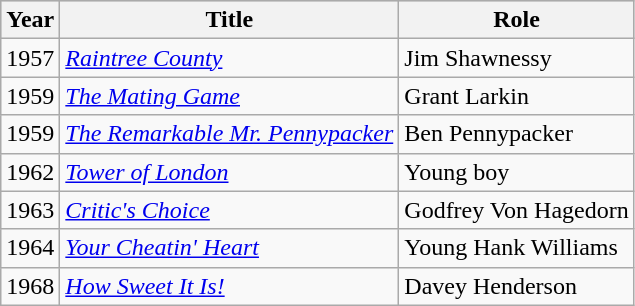<table class="wikitable">
<tr style="background:#CCCCCC;">
<th>Year</th>
<th>Title</th>
<th>Role</th>
</tr>
<tr>
<td>1957</td>
<td><em><a href='#'>Raintree County</a></em></td>
<td>Jim Shawnessy</td>
</tr>
<tr>
<td>1959</td>
<td><em><a href='#'>The Mating Game</a></em></td>
<td>Grant Larkin</td>
</tr>
<tr>
<td>1959</td>
<td><em><a href='#'>The Remarkable Mr. Pennypacker</a></em></td>
<td>Ben Pennypacker</td>
</tr>
<tr>
<td>1962</td>
<td><em><a href='#'>Tower of London</a></em></td>
<td>Young boy</td>
</tr>
<tr>
<td>1963</td>
<td><em><a href='#'>Critic's Choice</a></em></td>
<td>Godfrey Von Hagedorn</td>
</tr>
<tr>
<td>1964</td>
<td><em><a href='#'>Your Cheatin' Heart</a></em></td>
<td>Young Hank Williams</td>
</tr>
<tr>
<td>1968</td>
<td><em><a href='#'>How Sweet It Is!</a></em></td>
<td>Davey Henderson</td>
</tr>
</table>
